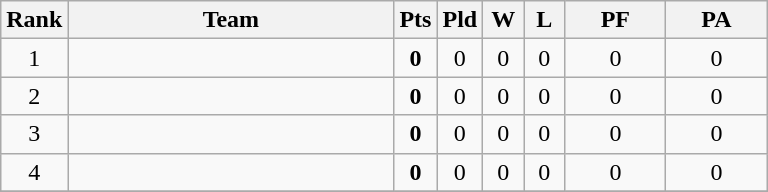<table class=wikitable style=text-align:center>
<tr>
<th width=20>Rank</th>
<th width=210>Team</th>
<th width=20>Pts</th>
<th width=20>Pld</th>
<th width=20>W</th>
<th width=20>L</th>
<th width=60>PF</th>
<th width=60>PA</th>
</tr>
<tr>
<td>1</td>
<td align=left></td>
<td><strong>0</strong></td>
<td>0</td>
<td>0</td>
<td>0</td>
<td>0</td>
<td>0</td>
</tr>
<tr>
<td>2</td>
<td align=left></td>
<td><strong>0</strong></td>
<td>0</td>
<td>0</td>
<td>0</td>
<td>0</td>
<td>0</td>
</tr>
<tr>
<td>3</td>
<td align=left></td>
<td><strong>0</strong></td>
<td>0</td>
<td>0</td>
<td>0</td>
<td>0</td>
<td>0</td>
</tr>
<tr>
<td>4</td>
<td align=left></td>
<td><strong>0</strong></td>
<td>0</td>
<td>0</td>
<td>0</td>
<td>0</td>
<td>0</td>
</tr>
<tr>
</tr>
</table>
